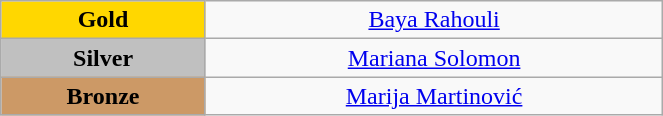<table class="wikitable" style="text-align:center; " width="35%">
<tr>
<td bgcolor="gold"><strong>Gold</strong></td>
<td><a href='#'>Baya Rahouli</a><br>  <small><em></em></small></td>
</tr>
<tr>
<td bgcolor="silver"><strong>Silver</strong></td>
<td><a href='#'>Mariana Solomon</a><br>  <small><em></em></small></td>
</tr>
<tr>
<td bgcolor="CC9966"><strong>Bronze</strong></td>
<td><a href='#'>Marija Martinović</a><br>  <small><em></em></small></td>
</tr>
</table>
